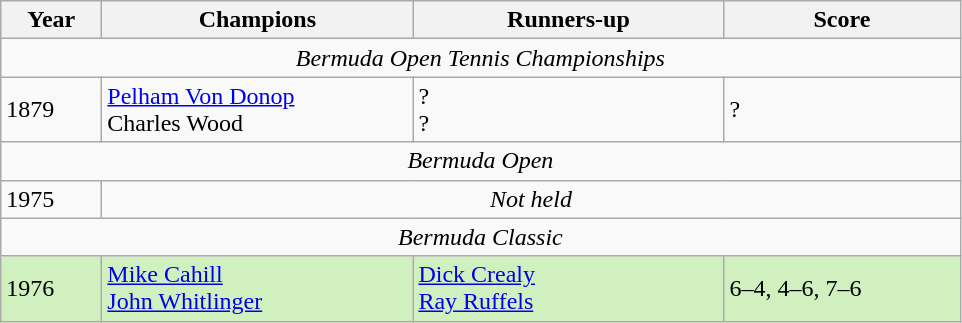<table class="wikitable">
<tr>
<th style="width:60px">Year</th>
<th style="width:200px">Champions</th>
<th style="width:200px">Runners-up</th>
<th style="width:150px" class="unsortable">Score</th>
</tr>
<tr>
<td colspan=10 align=center><em>Bermuda Open Tennis Championships</em></td>
</tr>
<tr>
<td>1879</td>
<td> <a href='#'>Pelham Von Donop</a><br>  Charles Wood</td>
<td>? <br> ?</td>
<td>?</td>
</tr>
<tr>
<td colspan=10 align=center><em>Bermuda Open</em></td>
</tr>
<tr>
<td>1975</td>
<td colspan=3 align=center><em>Not held</em></td>
</tr>
<tr>
<td colspan=10 align=center><em>Bermuda Classic</em></td>
</tr>
<tr>
<td bgcolor="d0f0c0">1976</td>
<td bgcolor="d0f0c0"> <a href='#'>Mike Cahill</a> <br>  <a href='#'>John Whitlinger</a></td>
<td bgcolor="d0f0c0"> <a href='#'>Dick Crealy</a> <br>  <a href='#'>Ray Ruffels</a></td>
<td bgcolor="d0f0c0">6–4, 4–6, 7–6</td>
</tr>
</table>
